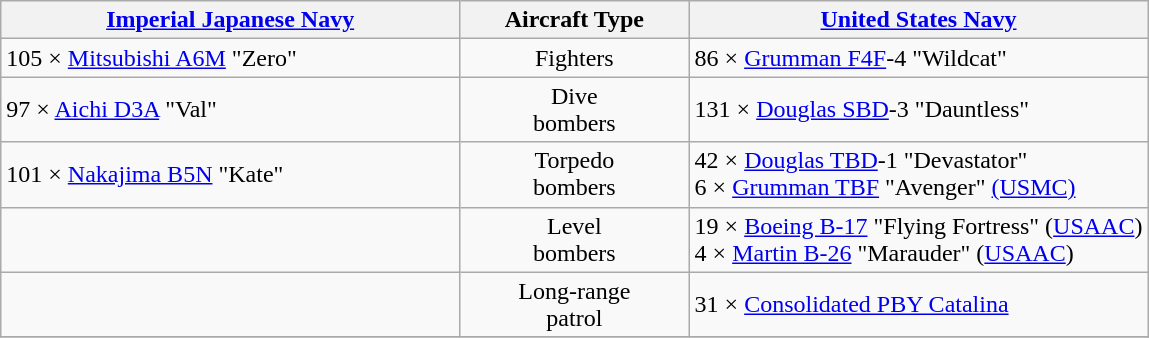<table class="wikitable">
<tr>
<th scope="col" colspan = 2 width=40%><a href='#'>Imperial Japanese Navy</a></th>
<th style="text-align:center">Aircraft Type</th>
<th scope="col" colspan = 2 width=40%><a href='#'>United States Navy</a></th>
</tr>
<tr>
<td scope="col" colspan = 2>105 × <a href='#'>Mitsubishi A6M</a> "Zero"</td>
<td style="text-align:center">Fighters</td>
<td scope="col" colspan = 2>86 × <a href='#'>Grumman F4F</a>-4 "Wildcat"</td>
</tr>
<tr>
<td scope="col" colspan = 2>97 × <a href='#'>Aichi D3A</a> "Val"</td>
<td style="text-align:center">Dive<br>bombers</td>
<td scope="col" colspan = 2>131 × <a href='#'>Douglas SBD</a>-3 "Dauntless"</td>
</tr>
<tr>
<td scope="col" colspan = 2>101 × <a href='#'>Nakajima B5N</a> "Kate"</td>
<td style="text-align:center">Torpedo<br>bombers</td>
<td scope="col" colspan = 2>42 × <a href='#'>Douglas TBD</a>-1 "Devastator" <br> 6 × <a href='#'>Grumman TBF</a> "Avenger" <a href='#'>(USMC)</a></td>
</tr>
<tr>
<td scope="col" colspan = 2></td>
<td style="text-align:center">Level<br>bombers</td>
<td scope="col" colspan = 2>19 × <a href='#'>Boeing B-17</a> "Flying Fortress" (<a href='#'>USAAC</a>) <br> 4 × <a href='#'>Martin B-26</a> "Marauder" (<a href='#'>USAAC</a>)</td>
</tr>
<tr>
<td scope="col" colspan = 2></td>
<td style="text-align:center">Long-range<br>patrol</td>
<td scope="col" colspan = 2>31 × <a href='#'>Consolidated PBY Catalina</a></td>
</tr>
<tr>
</tr>
</table>
